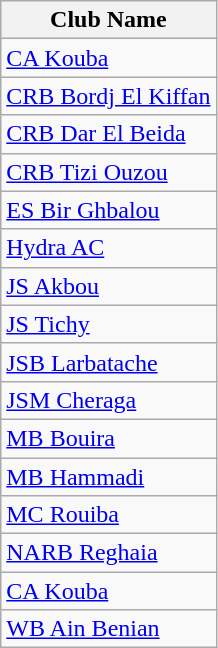<table class="wikitable">
<tr>
<th>Club Name</th>
</tr>
<tr>
<td><a href='#'>CA Kouba</a></td>
</tr>
<tr>
<td><a href='#'>CRB Bordj El Kiffan</a></td>
</tr>
<tr>
<td><a href='#'>CRB Dar El Beida</a></td>
</tr>
<tr>
<td><a href='#'>CRB Tizi Ouzou</a></td>
</tr>
<tr>
<td><a href='#'>ES Bir Ghbalou</a></td>
</tr>
<tr>
<td><a href='#'>Hydra AC</a></td>
</tr>
<tr>
<td><a href='#'>JS Akbou</a></td>
</tr>
<tr>
<td><a href='#'>JS Tichy</a></td>
</tr>
<tr>
<td><a href='#'>JSB Larbatache</a></td>
</tr>
<tr>
<td><a href='#'>JSM Cheraga</a></td>
</tr>
<tr>
<td><a href='#'>MB Bouira</a></td>
</tr>
<tr>
<td><a href='#'>MB Hammadi</a></td>
</tr>
<tr>
<td><a href='#'>MC Rouiba</a></td>
</tr>
<tr>
<td><a href='#'>NARB Reghaia</a></td>
</tr>
<tr>
<td><a href='#'>CA Kouba</a></td>
</tr>
<tr>
<td><a href='#'>WB Ain Benian</a></td>
</tr>
</table>
